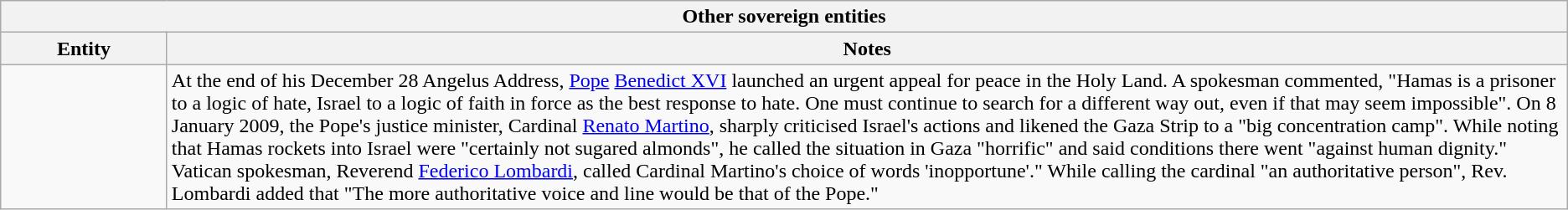<table class="wikitable sortable collapsible collapsed">
<tr>
<th Colspan=2>Other sovereign entities</th>
</tr>
<tr>
<th style="width:125px;">Entity</th>
<th>Notes</th>
</tr>
<tr>
<td></td>
<td>At the end of his December 28 Angelus Address, <a href='#'>Pope</a> <a href='#'>Benedict XVI</a> launched an urgent appeal for peace in the Holy Land. A spokesman commented, "Hamas is a prisoner to a logic of hate, Israel to a logic of faith in force as the best response to hate. One must continue to search for a different way out, even if that may seem impossible". On 8 January 2009, the Pope's justice minister, Cardinal <a href='#'>Renato Martino</a>, sharply criticised Israel's actions and likened the Gaza Strip to a "big concentration camp". While noting that Hamas rockets into Israel were "certainly not sugared almonds", he called the situation in Gaza "horrific" and said conditions there went "against human dignity." Vatican spokesman, Reverend <a href='#'>Federico Lombardi</a>, called Cardinal Martino's choice of words 'inopportune'." While calling the cardinal "an authoritative person", Rev. Lombardi added that "The more authoritative voice and line would be that of the Pope."</td>
</tr>
</table>
